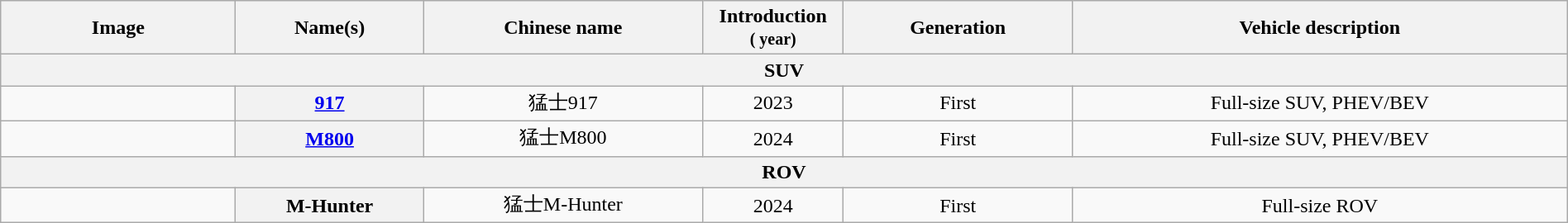<table class="wikitable sortable" style="text-align: center; width: 100%">
<tr>
<th class="unsortable" width="15%">Image</th>
<th class="unsortable" width="12%">Name(s)</th>
<th>Chinese name</th>
<th width="9%">Introduction<br><small>( year)</small></th>
<th>Generation</th>
<th class="unsortable">Vehicle description</th>
</tr>
<tr>
<th colspan="6">SUV</th>
</tr>
<tr>
<td><br></td>
<th><a href='#'>917</a></th>
<td>猛士917</td>
<td>2023</td>
<td>First</td>
<td>Full-size SUV, PHEV/BEV</td>
</tr>
<tr>
<td></td>
<th><a href='#'>M800</a></th>
<td>猛士M800</td>
<td>2024</td>
<td>First</td>
<td>Full-size SUV, PHEV/BEV</td>
</tr>
<tr>
<th colspan="6">ROV</th>
</tr>
<tr>
<td><br></td>
<th>M-Hunter</th>
<td>猛士M-Hunter</td>
<td>2024</td>
<td>First</td>
<td>Full-size ROV</td>
</tr>
</table>
